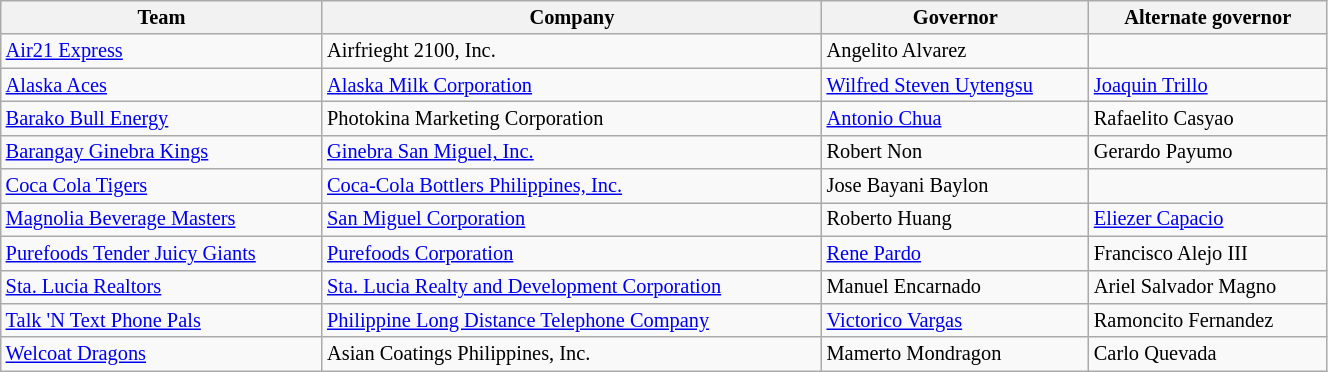<table class="wikitable sortable" style="font-size:85%; width:70%">
<tr>
<th>Team</th>
<th>Company</th>
<th>Governor</th>
<th>Alternate governor</th>
</tr>
<tr>
<td><a href='#'>Air21 Express</a></td>
<td>Airfrieght 2100, Inc.</td>
<td>Angelito Alvarez</td>
<td></td>
</tr>
<tr>
<td><a href='#'>Alaska Aces</a></td>
<td><a href='#'>Alaska Milk Corporation</a></td>
<td><a href='#'>Wilfred Steven Uytengsu</a></td>
<td><a href='#'>Joaquin Trillo</a></td>
</tr>
<tr>
<td><a href='#'>Barako Bull Energy</a></td>
<td>Photokina Marketing Corporation</td>
<td><a href='#'>Antonio Chua</a></td>
<td>Rafaelito Casyao</td>
</tr>
<tr>
<td><a href='#'>Barangay Ginebra Kings</a></td>
<td><a href='#'>Ginebra San Miguel, Inc.</a></td>
<td>Robert Non</td>
<td>Gerardo Payumo</td>
</tr>
<tr>
<td><a href='#'>Coca Cola Tigers</a></td>
<td><a href='#'>Coca-Cola Bottlers Philippines, Inc.</a></td>
<td>Jose Bayani Baylon</td>
<td></td>
</tr>
<tr>
<td><a href='#'>Magnolia Beverage Masters</a></td>
<td><a href='#'>San Miguel Corporation</a></td>
<td>Roberto Huang</td>
<td><a href='#'>Eliezer Capacio</a></td>
</tr>
<tr>
<td><a href='#'>Purefoods Tender Juicy Giants</a></td>
<td><a href='#'>Purefoods Corporation</a></td>
<td><a href='#'>Rene Pardo</a></td>
<td>Francisco Alejo III</td>
</tr>
<tr>
<td><a href='#'>Sta. Lucia Realtors</a></td>
<td><a href='#'>Sta. Lucia Realty and Development Corporation</a></td>
<td>Manuel Encarnado</td>
<td>Ariel Salvador Magno</td>
</tr>
<tr>
<td><a href='#'>Talk 'N Text Phone Pals</a></td>
<td><a href='#'>Philippine Long Distance Telephone Company</a></td>
<td><a href='#'>Victorico Vargas</a></td>
<td>Ramoncito Fernandez</td>
</tr>
<tr>
<td><a href='#'>Welcoat Dragons</a></td>
<td>Asian Coatings Philippines, Inc.</td>
<td>Mamerto Mondragon</td>
<td>Carlo Quevada</td>
</tr>
</table>
